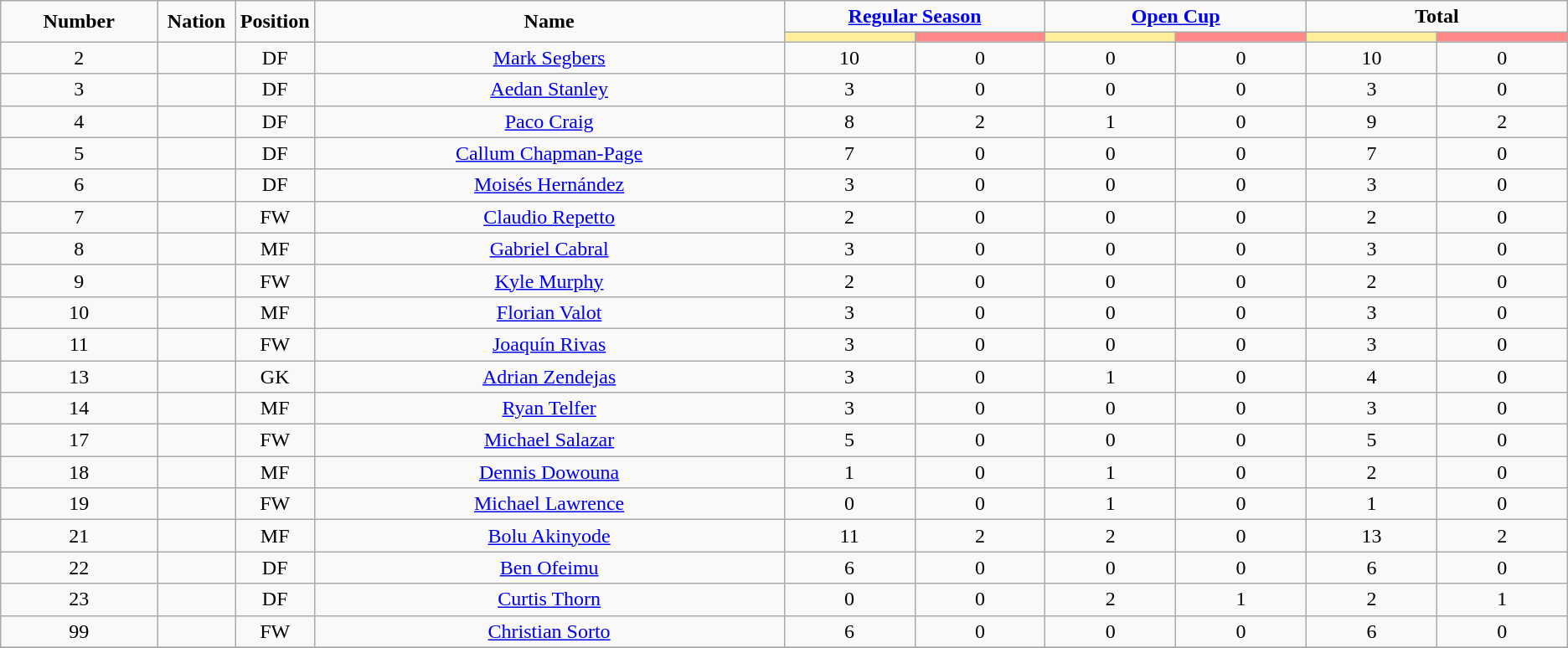<table class="wikitable" style="text-align:center;">
<tr>
<td rowspan="2"  style="width:10%; text-align:center;"><strong>Number</strong></td>
<td rowspan="2"  style="width:5%; text-align:center;"><strong>Nation</strong></td>
<td rowspan="2"  style="width:5%; text-align:center;"><strong>Position</strong></td>
<td rowspan="2"  style="width:30%; text-align:center;"><strong>Name</strong></td>
<td colspan="2" style="text-align:center;"><strong><a href='#'>Regular Season</a></strong></td>
<td colspan="2" style="text-align:center;"><strong><a href='#'>Open Cup</a></strong></td>
<td colspan="2" style="text-align:center;"><strong>Total</strong></td>
</tr>
<tr>
<th style="width:60px; background:#fe9;"></th>
<th style="width:60px; background:#ff8888;"></th>
<th style="width:60px; background:#fe9;"></th>
<th style="width:60px; background:#ff8888;"></th>
<th style="width:60px; background:#fe9;"></th>
<th style="width:60px; background:#ff8888;"></th>
</tr>
<tr>
<td>2</td>
<td></td>
<td>DF</td>
<td><a href='#'>Mark Segbers</a></td>
<td>10</td>
<td>0</td>
<td>0</td>
<td>0</td>
<td>10</td>
<td>0</td>
</tr>
<tr>
<td>3</td>
<td></td>
<td>DF</td>
<td><a href='#'>Aedan Stanley</a></td>
<td>3</td>
<td>0</td>
<td>0</td>
<td>0</td>
<td>3</td>
<td>0</td>
</tr>
<tr>
<td>4</td>
<td></td>
<td>DF</td>
<td><a href='#'>Paco Craig</a></td>
<td>8</td>
<td>2</td>
<td>1</td>
<td>0</td>
<td>9</td>
<td>2</td>
</tr>
<tr>
<td>5</td>
<td></td>
<td>DF</td>
<td><a href='#'>Callum Chapman-Page</a></td>
<td>7</td>
<td>0</td>
<td>0</td>
<td>0</td>
<td>7</td>
<td>0</td>
</tr>
<tr>
<td>6</td>
<td></td>
<td>DF</td>
<td><a href='#'>Moisés Hernández</a></td>
<td>3</td>
<td>0</td>
<td>0</td>
<td>0</td>
<td>3</td>
<td>0</td>
</tr>
<tr>
<td>7</td>
<td></td>
<td>FW</td>
<td><a href='#'>Claudio Repetto</a></td>
<td>2</td>
<td>0</td>
<td>0</td>
<td>0</td>
<td>2</td>
<td>0</td>
</tr>
<tr>
<td>8</td>
<td></td>
<td>MF</td>
<td><a href='#'>Gabriel Cabral</a></td>
<td>3</td>
<td>0</td>
<td>0</td>
<td>0</td>
<td>3</td>
<td>0</td>
</tr>
<tr>
<td>9</td>
<td></td>
<td>FW</td>
<td><a href='#'>Kyle Murphy</a></td>
<td>2</td>
<td>0</td>
<td>0</td>
<td>0</td>
<td>2</td>
<td>0</td>
</tr>
<tr>
<td>10</td>
<td></td>
<td>MF</td>
<td><a href='#'>Florian Valot</a></td>
<td>3</td>
<td>0</td>
<td>0</td>
<td>0</td>
<td>3</td>
<td>0</td>
</tr>
<tr>
<td>11</td>
<td></td>
<td>FW</td>
<td><a href='#'>Joaquín Rivas</a></td>
<td>3</td>
<td>0</td>
<td>0</td>
<td>0</td>
<td>3</td>
<td>0</td>
</tr>
<tr>
<td>13</td>
<td></td>
<td>GK</td>
<td><a href='#'>Adrian Zendejas</a></td>
<td>3</td>
<td>0</td>
<td>1</td>
<td>0</td>
<td>4</td>
<td>0</td>
</tr>
<tr>
<td>14</td>
<td></td>
<td>MF</td>
<td><a href='#'>Ryan Telfer</a></td>
<td>3</td>
<td>0</td>
<td>0</td>
<td>0</td>
<td>3</td>
<td>0</td>
</tr>
<tr>
<td>17</td>
<td></td>
<td>FW</td>
<td><a href='#'>Michael Salazar</a></td>
<td>5</td>
<td>0</td>
<td>0</td>
<td>0</td>
<td>5</td>
<td>0</td>
</tr>
<tr>
<td>18</td>
<td></td>
<td>MF</td>
<td><a href='#'>Dennis Dowouna</a></td>
<td>1</td>
<td>0</td>
<td>1</td>
<td>0</td>
<td>2</td>
<td>0</td>
</tr>
<tr>
<td>19</td>
<td></td>
<td>FW</td>
<td><a href='#'>Michael Lawrence</a></td>
<td>0</td>
<td>0</td>
<td>1</td>
<td>0</td>
<td>1</td>
<td>0</td>
</tr>
<tr>
<td>21</td>
<td></td>
<td>MF</td>
<td><a href='#'>Bolu Akinyode</a></td>
<td>11</td>
<td>2</td>
<td>2</td>
<td>0</td>
<td>13</td>
<td>2</td>
</tr>
<tr>
<td>22</td>
<td></td>
<td>DF</td>
<td><a href='#'>Ben Ofeimu</a></td>
<td>6</td>
<td>0</td>
<td>0</td>
<td>0</td>
<td>6</td>
<td>0</td>
</tr>
<tr>
<td>23</td>
<td></td>
<td>DF</td>
<td><a href='#'>Curtis Thorn</a></td>
<td>0</td>
<td>0</td>
<td>2</td>
<td>1</td>
<td>2</td>
<td>1</td>
</tr>
<tr>
<td>99</td>
<td></td>
<td>FW</td>
<td><a href='#'>Christian Sorto</a></td>
<td>6</td>
<td>0</td>
<td>0</td>
<td>0</td>
<td>6</td>
<td>0</td>
</tr>
<tr>
</tr>
</table>
